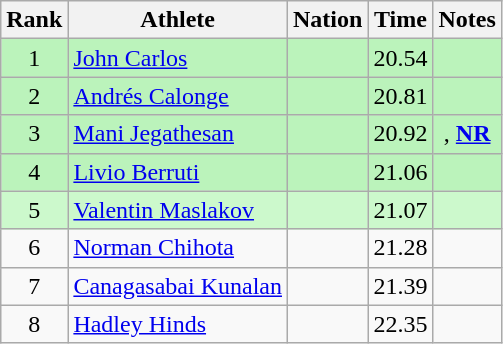<table class="wikitable sortable" style="text-align:center">
<tr>
<th>Rank</th>
<th>Athlete</th>
<th>Nation</th>
<th>Time</th>
<th>Notes</th>
</tr>
<tr bgcolor=bbf3bb>
<td>1</td>
<td align=left><a href='#'>John Carlos</a></td>
<td align=left></td>
<td>20.54</td>
<td></td>
</tr>
<tr bgcolor=bbf3bb>
<td>2</td>
<td align=left><a href='#'>Andrés Calonge</a></td>
<td align=left></td>
<td>20.81</td>
<td></td>
</tr>
<tr bgcolor=bbf3bb>
<td>3</td>
<td align=left><a href='#'>Mani Jegathesan</a></td>
<td align=left></td>
<td>20.92</td>
<td>, <strong><a href='#'>NR</a></strong></td>
</tr>
<tr bgcolor=bbf3bb>
<td>4</td>
<td align=left><a href='#'>Livio Berruti</a></td>
<td align=left></td>
<td>21.06</td>
<td></td>
</tr>
<tr bgcolor=ccf9cc>
<td>5</td>
<td align=left><a href='#'>Valentin Maslakov</a></td>
<td align=left></td>
<td>21.07</td>
<td></td>
</tr>
<tr>
<td>6</td>
<td align=left><a href='#'>Norman Chihota</a></td>
<td align=left></td>
<td>21.28</td>
<td></td>
</tr>
<tr>
<td>7</td>
<td align=left><a href='#'>Canagasabai Kunalan</a></td>
<td align=left></td>
<td>21.39</td>
<td></td>
</tr>
<tr>
<td>8</td>
<td align=left><a href='#'>Hadley Hinds</a></td>
<td align=left></td>
<td>22.35</td>
<td></td>
</tr>
</table>
